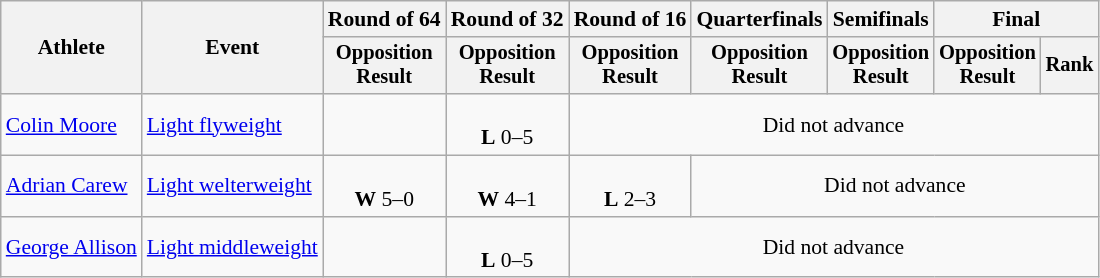<table class="wikitable" style="font-size:90%">
<tr>
<th rowspan="2">Athlete</th>
<th rowspan="2">Event</th>
<th>Round of 64</th>
<th>Round of 32</th>
<th>Round of 16</th>
<th>Quarterfinals</th>
<th>Semifinals</th>
<th colspan=2>Final</th>
</tr>
<tr style="font-size:95%">
<th>Opposition<br>Result</th>
<th>Opposition<br>Result</th>
<th>Opposition<br>Result</th>
<th>Opposition<br>Result</th>
<th>Opposition<br>Result</th>
<th>Opposition<br>Result</th>
<th>Rank</th>
</tr>
<tr align=center>
<td align=left><a href='#'>Colin Moore</a></td>
<td align=left><a href='#'>Light flyweight</a></td>
<td></td>
<td><br><strong>L</strong> 0–5</td>
<td colspan=5>Did not advance</td>
</tr>
<tr align=center>
<td align=left><a href='#'>Adrian Carew</a></td>
<td align=left><a href='#'>Light welterweight</a></td>
<td><br><strong>W</strong> 5–0</td>
<td><br><strong>W</strong> 4–1</td>
<td><br><strong>L</strong> 2–3</td>
<td colspan=4>Did not advance</td>
</tr>
<tr align=center>
<td align=left><a href='#'>George Allison</a></td>
<td align=left><a href='#'>Light middleweight</a></td>
<td></td>
<td><br><strong>L</strong> 0–5</td>
<td colspan=5>Did not advance</td>
</tr>
</table>
